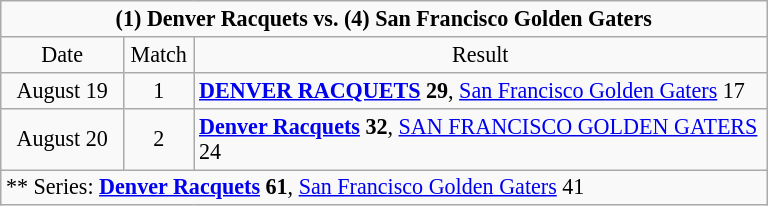<table class="wikitable" style="font-size:92%; text-align:left; line-height:normal; width=50%">
<tr>
<td style="text-align:center;" colspan=3><strong>(1) Denver Racquets vs. (4) San Francisco Golden Gaters</strong></td>
</tr>
<tr>
<td style="text-align:center; width:75px">Date</td>
<td style="text-align:center; width:40px">Match</td>
<td style="text-align:center; width:375px">Result</td>
</tr>
<tr>
<td style="text-align:center;">August 19</td>
<td style="text-align:center;">1</td>
<td><strong><a href='#'>DENVER RACQUETS</a> 29</strong>, <a href='#'>San Francisco Golden Gaters</a> 17</td>
</tr>
<tr>
<td style="text-align:center;">August 20</td>
<td style="text-align:center;">2</td>
<td><strong><a href='#'>Denver Racquets</a> 32</strong>, <a href='#'>SAN FRANCISCO GOLDEN GATERS</a> 24</td>
</tr>
<tr>
<td style="text-align:left;" colspan=3>** Series: <strong><a href='#'>Denver Racquets</a> 61</strong>, <a href='#'>San Francisco Golden Gaters</a> 41</td>
</tr>
</table>
